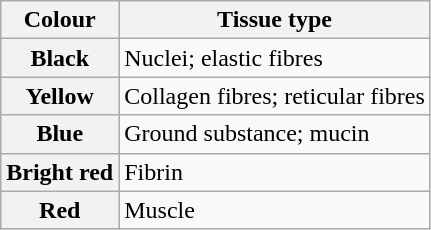<table class=wikitable>
<tr>
<th scope="col">Colour</th>
<th scope="col">Tissue type</th>
</tr>
<tr>
<th scope="row">Black</th>
<td>Nuclei; elastic fibres</td>
</tr>
<tr>
<th scope="row">Yellow</th>
<td>Collagen fibres; reticular fibres</td>
</tr>
<tr>
<th scope="row">Blue</th>
<td>Ground substance; mucin</td>
</tr>
<tr>
<th scope="row">Bright red</th>
<td>Fibrin</td>
</tr>
<tr>
<th scope="row">Red</th>
<td>Muscle</td>
</tr>
</table>
